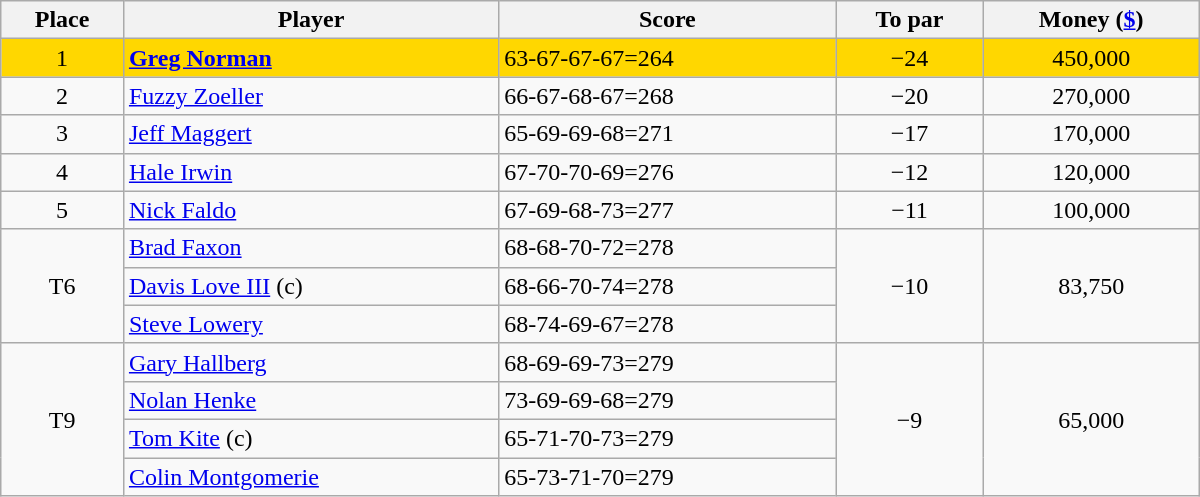<table class="wikitable" style="width:50em;margin-bottom:0;">
<tr>
<th>Place</th>
<th>Player</th>
<th>Score</th>
<th>To par</th>
<th>Money (<a href='#'>$</a>)</th>
</tr>
<tr style="background:gold">
<td align=center>1</td>
<td> <strong><a href='#'>Greg Norman</a></strong></td>
<td>63-67-67-67=264</td>
<td align=center>−24</td>
<td align=center>450,000</td>
</tr>
<tr>
<td align=center>2</td>
<td> <a href='#'>Fuzzy Zoeller</a></td>
<td>66-67-68-67=268</td>
<td align=center>−20</td>
<td align=center>270,000</td>
</tr>
<tr>
<td align=center>3</td>
<td> <a href='#'>Jeff Maggert</a></td>
<td>65-69-69-68=271</td>
<td align=center>−17</td>
<td align=center>170,000</td>
</tr>
<tr>
<td align=center>4</td>
<td> <a href='#'>Hale Irwin</a></td>
<td>67-70-70-69=276</td>
<td align=center>−12</td>
<td align=center>120,000</td>
</tr>
<tr>
<td align=center>5</td>
<td> <a href='#'>Nick Faldo</a></td>
<td>67-69-68-73=277</td>
<td align=center>−11</td>
<td align=center>100,000</td>
</tr>
<tr>
<td rowspan=3 align=center>T6</td>
<td> <a href='#'>Brad Faxon</a></td>
<td>68-68-70-72=278</td>
<td rowspan=3 align=center>−10</td>
<td rowspan=3 align=center>83,750</td>
</tr>
<tr>
<td> <a href='#'>Davis Love III</a> (c)</td>
<td>68-66-70-74=278</td>
</tr>
<tr>
<td> <a href='#'>Steve Lowery</a></td>
<td>68-74-69-67=278</td>
</tr>
<tr>
<td rowspan=4 align=center>T9</td>
<td> <a href='#'>Gary Hallberg</a></td>
<td>68-69-69-73=279</td>
<td rowspan=4 align=center>−9</td>
<td rowspan=4 align=center>65,000</td>
</tr>
<tr>
<td> <a href='#'>Nolan Henke</a></td>
<td>73-69-69-68=279</td>
</tr>
<tr>
<td> <a href='#'>Tom Kite</a> (c)</td>
<td>65-71-70-73=279</td>
</tr>
<tr>
<td> <a href='#'>Colin Montgomerie</a></td>
<td>65-73-71-70=279</td>
</tr>
</table>
